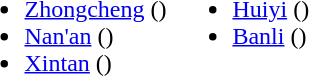<table>
<tr>
<td valign="top"><br><ul><li><a href='#'>Zhongcheng</a> ()</li><li><a href='#'>Nan'an</a> ()</li><li><a href='#'>Xintan</a> ()</li></ul></td>
<td valign="top"><br><ul><li><a href='#'>Huiyi</a> ()</li><li><a href='#'>Banli</a> ()</li></ul></td>
</tr>
</table>
